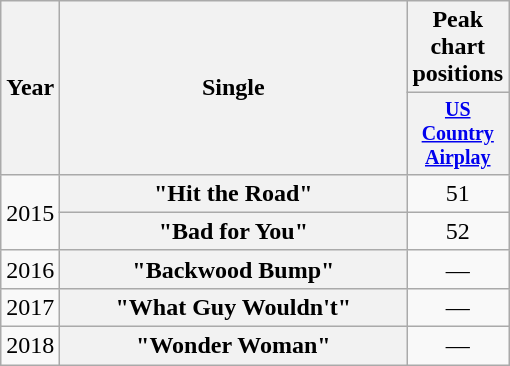<table class="wikitable plainrowheaders" style="text-align:center;">
<tr>
<th rowspan="2">Year</th>
<th rowspan="2" style="width:14em;">Single</th>
<th colspan="1">Peak chart<br>positions</th>
</tr>
<tr style="font-size:smaller;">
<th width="45"><a href='#'>US Country Airplay</a></th>
</tr>
<tr>
<td rowspan="2">2015</td>
<th scope="row">"Hit the Road"</th>
<td>51</td>
</tr>
<tr>
<th scope="row">"Bad for You"</th>
<td>52</td>
</tr>
<tr>
<td>2016</td>
<th scope="row">"Backwood Bump"</th>
<td>—</td>
</tr>
<tr>
<td>2017</td>
<th scope="row">"What Guy Wouldn't"</th>
<td>—</td>
</tr>
<tr>
<td>2018</td>
<th scope="row">"Wonder Woman"</th>
<td>—</td>
</tr>
</table>
